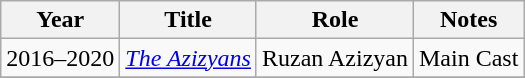<table class="wikitable sortable plainrowheaders">
<tr>
<th>Year</th>
<th>Title</th>
<th>Role</th>
<th class="unsortable">Notes</th>
</tr>
<tr>
<td>2016–2020</td>
<td><em><a href='#'>The Azizyans</a></em></td>
<td>Ruzan Azizyan</td>
<td>Main Cast</td>
</tr>
<tr>
</tr>
</table>
